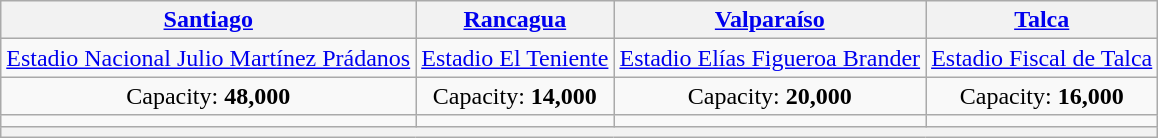<table class="wikitable" style="text-align:center">
<tr>
<th><a href='#'>Santiago</a></th>
<th><a href='#'>Rancagua</a></th>
<th><a href='#'>Valparaíso</a></th>
<th><a href='#'>Talca</a></th>
</tr>
<tr>
<td><a href='#'>Estadio Nacional Julio Martínez Prádanos</a><br><strong></strong></td>
<td><a href='#'>Estadio El Teniente</a><br><strong></strong></td>
<td><a href='#'>Estadio Elías Figueroa Brander</a><br><strong></strong></td>
<td><a href='#'>Estadio Fiscal de Talca</a><br><strong></strong></td>
</tr>
<tr>
<td>Capacity: <strong>48,000</strong></td>
<td>Capacity: <strong>14,000</strong></td>
<td>Capacity: <strong>20,000</strong></td>
<td>Capacity: <strong>16,000</strong></td>
</tr>
<tr>
<td></td>
<td></td>
<td></td>
<td></td>
</tr>
<tr>
<th colspan="4"></th>
</tr>
</table>
